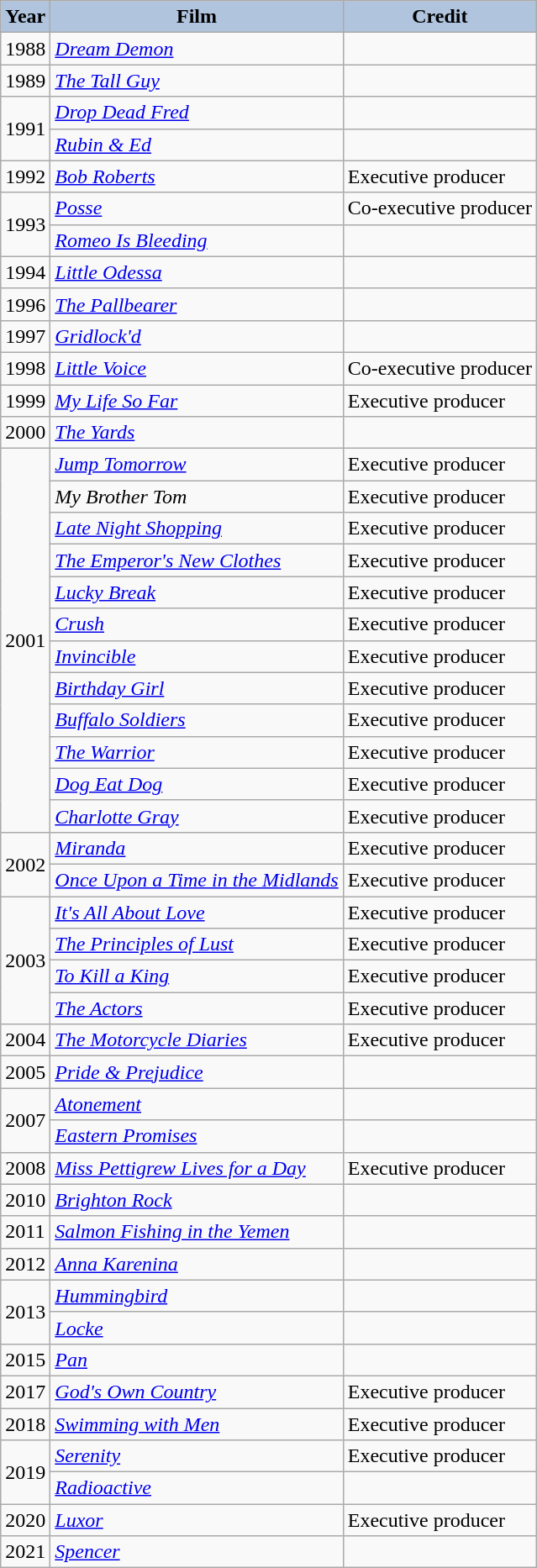<table class="wikitable" style="font-size:100%;">
<tr>
<th style="background:#B0C4DE;">Year</th>
<th style="background:#B0C4DE;">Film</th>
<th style="background:#B0C4DE;">Credit</th>
</tr>
<tr>
<td>1988</td>
<td><em><a href='#'>Dream Demon</a></em></td>
<td></td>
</tr>
<tr>
<td>1989</td>
<td><em><a href='#'>The Tall Guy</a></em></td>
<td></td>
</tr>
<tr>
<td rowspan=2>1991</td>
<td><em><a href='#'>Drop Dead Fred</a></em></td>
<td></td>
</tr>
<tr>
<td><em><a href='#'>Rubin & Ed</a></em></td>
<td></td>
</tr>
<tr>
<td>1992</td>
<td><em><a href='#'>Bob Roberts</a></em></td>
<td>Executive producer</td>
</tr>
<tr>
<td rowspan=2>1993</td>
<td><em><a href='#'>Posse</a></em></td>
<td>Co-executive producer</td>
</tr>
<tr>
<td><em><a href='#'>Romeo Is Bleeding</a></em></td>
<td></td>
</tr>
<tr>
<td>1994</td>
<td><em><a href='#'>Little Odessa</a></em></td>
<td></td>
</tr>
<tr>
<td>1996</td>
<td><em><a href='#'>The Pallbearer</a></em></td>
<td></td>
</tr>
<tr>
<td>1997</td>
<td><em><a href='#'>Gridlock'd</a></em></td>
<td></td>
</tr>
<tr>
<td>1998</td>
<td><em><a href='#'>Little Voice</a></em></td>
<td>Co-executive producer</td>
</tr>
<tr>
<td>1999</td>
<td><em><a href='#'>My Life So Far</a></em></td>
<td>Executive producer</td>
</tr>
<tr>
<td>2000</td>
<td><em><a href='#'>The Yards</a></em></td>
<td></td>
</tr>
<tr>
<td rowspan=12>2001</td>
<td><em><a href='#'>Jump Tomorrow</a></em></td>
<td>Executive producer</td>
</tr>
<tr>
<td><em>My Brother Tom</em></td>
<td>Executive producer</td>
</tr>
<tr>
<td><em><a href='#'>Late Night Shopping</a></em></td>
<td>Executive producer</td>
</tr>
<tr>
<td><em><a href='#'>The Emperor's New Clothes</a></em></td>
<td>Executive producer</td>
</tr>
<tr>
<td><em><a href='#'>Lucky Break</a></em></td>
<td>Executive producer</td>
</tr>
<tr>
<td><em><a href='#'>Crush</a></em></td>
<td>Executive producer</td>
</tr>
<tr>
<td><em><a href='#'>Invincible</a></em></td>
<td>Executive producer</td>
</tr>
<tr>
<td><em><a href='#'>Birthday Girl</a></em></td>
<td>Executive producer</td>
</tr>
<tr>
<td><em><a href='#'>Buffalo Soldiers</a></em></td>
<td>Executive producer</td>
</tr>
<tr>
<td><em><a href='#'>The Warrior</a></em></td>
<td>Executive producer</td>
</tr>
<tr>
<td><em><a href='#'>Dog Eat Dog</a></em></td>
<td>Executive producer</td>
</tr>
<tr>
<td><em><a href='#'>Charlotte Gray</a></em></td>
<td>Executive producer</td>
</tr>
<tr>
<td rowspan=2>2002</td>
<td><em><a href='#'>Miranda</a></em></td>
<td>Executive producer</td>
</tr>
<tr>
<td><em><a href='#'>Once Upon a Time in the Midlands</a></em></td>
<td>Executive producer</td>
</tr>
<tr>
<td rowspan=4>2003</td>
<td><em><a href='#'>It's All About Love</a></em></td>
<td>Executive producer</td>
</tr>
<tr>
<td><em><a href='#'>The Principles of Lust</a></em></td>
<td>Executive producer</td>
</tr>
<tr>
<td><em><a href='#'>To Kill a King</a></em></td>
<td>Executive producer</td>
</tr>
<tr>
<td><em><a href='#'>The Actors</a></em></td>
<td>Executive producer</td>
</tr>
<tr>
<td>2004</td>
<td><em><a href='#'>The Motorcycle Diaries</a></em></td>
<td>Executive producer</td>
</tr>
<tr>
<td>2005</td>
<td><em><a href='#'>Pride & Prejudice</a></em></td>
<td></td>
</tr>
<tr>
<td rowspan=2>2007</td>
<td><em><a href='#'>Atonement</a></em></td>
<td></td>
</tr>
<tr>
<td><em><a href='#'>Eastern Promises</a></em></td>
<td></td>
</tr>
<tr>
<td>2008</td>
<td><em><a href='#'>Miss Pettigrew Lives for a Day</a></em></td>
<td>Executive producer</td>
</tr>
<tr>
<td>2010</td>
<td><em><a href='#'>Brighton Rock</a></em></td>
<td></td>
</tr>
<tr>
<td>2011</td>
<td><em><a href='#'>Salmon Fishing in the Yemen</a></em></td>
<td></td>
</tr>
<tr>
<td>2012</td>
<td><em><a href='#'>Anna Karenina</a></em></td>
<td></td>
</tr>
<tr>
<td rowspan=2>2013</td>
<td><em><a href='#'>Hummingbird</a></em></td>
<td></td>
</tr>
<tr>
<td><em><a href='#'>Locke</a></em></td>
<td></td>
</tr>
<tr>
<td>2015</td>
<td><em><a href='#'>Pan</a></em></td>
<td></td>
</tr>
<tr>
<td>2017</td>
<td><em><a href='#'>God's Own Country</a></em></td>
<td>Executive producer</td>
</tr>
<tr>
<td>2018</td>
<td><em><a href='#'>Swimming with Men</a></em></td>
<td>Executive producer</td>
</tr>
<tr>
<td rowspan=2>2019</td>
<td><em><a href='#'>Serenity</a></em></td>
<td>Executive producer</td>
</tr>
<tr>
<td><em><a href='#'>Radioactive</a></em></td>
<td></td>
</tr>
<tr>
<td>2020</td>
<td><em><a href='#'>Luxor</a></em></td>
<td>Executive producer</td>
</tr>
<tr>
<td>2021</td>
<td><em><a href='#'>Spencer</a></em></td>
<td></td>
</tr>
</table>
